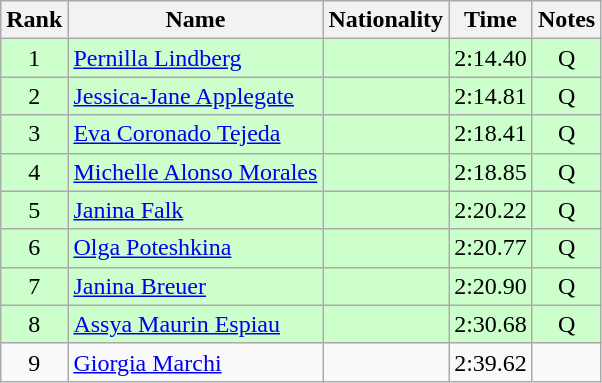<table class="wikitable sortable" style="text-align:center">
<tr>
<th>Rank</th>
<th>Name</th>
<th>Nationality</th>
<th>Time</th>
<th>Notes</th>
</tr>
<tr bgcolor=ccffcc>
<td>1</td>
<td align=left><a href='#'>Pernilla Lindberg</a></td>
<td align=left></td>
<td>2:14.40</td>
<td>Q</td>
</tr>
<tr bgcolor=ccffcc>
<td>2</td>
<td align=left><a href='#'>Jessica-Jane Applegate</a></td>
<td align=left></td>
<td>2:14.81</td>
<td>Q</td>
</tr>
<tr bgcolor=ccffcc>
<td>3</td>
<td align=left><a href='#'>Eva Coronado Tejeda</a></td>
<td align=left></td>
<td>2:18.41</td>
<td>Q</td>
</tr>
<tr bgcolor=ccffcc>
<td>4</td>
<td align=left><a href='#'>Michelle Alonso Morales</a></td>
<td align=left></td>
<td>2:18.85</td>
<td>Q</td>
</tr>
<tr bgcolor=ccffcc>
<td>5</td>
<td align=left><a href='#'>Janina Falk</a></td>
<td align=left></td>
<td>2:20.22</td>
<td>Q</td>
</tr>
<tr bgcolor=ccffcc>
<td>6</td>
<td align=left><a href='#'>Olga Poteshkina</a></td>
<td align=left></td>
<td>2:20.77</td>
<td>Q</td>
</tr>
<tr bgcolor=ccffcc>
<td>7</td>
<td align=left><a href='#'>Janina Breuer</a></td>
<td align=left></td>
<td>2:20.90</td>
<td>Q</td>
</tr>
<tr bgcolor=ccffcc>
<td>8</td>
<td align=left><a href='#'>Assya Maurin Espiau</a></td>
<td align=left></td>
<td>2:30.68</td>
<td>Q</td>
</tr>
<tr>
<td>9</td>
<td align=left><a href='#'>Giorgia Marchi</a></td>
<td align=left></td>
<td>2:39.62</td>
<td></td>
</tr>
</table>
